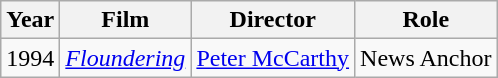<table class="wikitable">
<tr>
<th>Year</th>
<th>Film</th>
<th>Director</th>
<th>Role</th>
</tr>
<tr>
<td>1994</td>
<td><em><a href='#'>Floundering</a></em></td>
<td><a href='#'>Peter McCarthy</a></td>
<td>News Anchor</td>
</tr>
</table>
